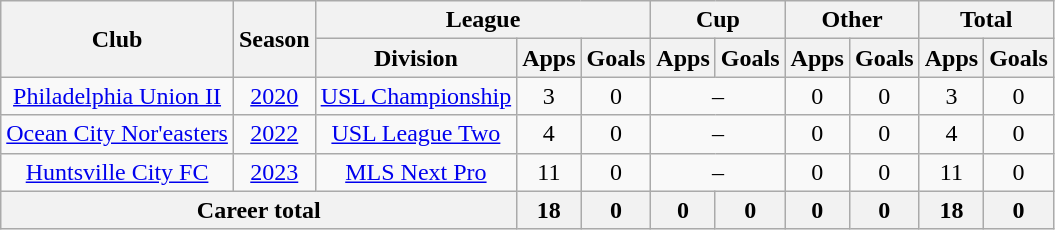<table class="wikitable" style="text-align: center">
<tr>
<th rowspan="2">Club</th>
<th rowspan="2">Season</th>
<th colspan="3">League</th>
<th colspan="2">Cup</th>
<th colspan="2">Other</th>
<th colspan="2">Total</th>
</tr>
<tr>
<th>Division</th>
<th>Apps</th>
<th>Goals</th>
<th>Apps</th>
<th>Goals</th>
<th>Apps</th>
<th>Goals</th>
<th>Apps</th>
<th>Goals</th>
</tr>
<tr>
<td><a href='#'>Philadelphia Union II</a></td>
<td><a href='#'>2020</a></td>
<td><a href='#'>USL Championship</a></td>
<td>3</td>
<td>0</td>
<td colspan="2">–</td>
<td>0</td>
<td>0</td>
<td>3</td>
<td>0</td>
</tr>
<tr>
<td><a href='#'>Ocean City Nor'easters</a></td>
<td><a href='#'>2022</a></td>
<td><a href='#'>USL League Two</a></td>
<td>4</td>
<td>0</td>
<td colspan="2">–</td>
<td>0</td>
<td>0</td>
<td>4</td>
<td>0</td>
</tr>
<tr>
<td><a href='#'>Huntsville City FC</a></td>
<td><a href='#'>2023</a></td>
<td><a href='#'>MLS Next Pro</a></td>
<td>11</td>
<td>0</td>
<td colspan="2">–</td>
<td>0</td>
<td>0</td>
<td>11</td>
<td>0</td>
</tr>
<tr>
<th colspan="3"><strong>Career total</strong></th>
<th>18</th>
<th>0</th>
<th>0</th>
<th>0</th>
<th>0</th>
<th>0</th>
<th>18</th>
<th>0</th>
</tr>
</table>
